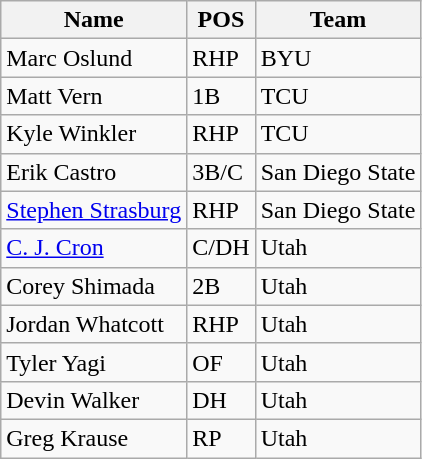<table class=wikitable>
<tr>
<th>Name</th>
<th>POS</th>
<th>Team</th>
</tr>
<tr>
<td>Marc Oslund</td>
<td>RHP</td>
<td>BYU</td>
</tr>
<tr>
<td>Matt Vern</td>
<td>1B</td>
<td>TCU</td>
</tr>
<tr>
<td>Kyle Winkler</td>
<td>RHP</td>
<td>TCU</td>
</tr>
<tr>
<td>Erik Castro</td>
<td>3B/C</td>
<td>San Diego State</td>
</tr>
<tr>
<td><a href='#'>Stephen Strasburg</a></td>
<td>RHP</td>
<td>San Diego State</td>
</tr>
<tr>
<td><a href='#'>C. J. Cron</a></td>
<td>C/DH</td>
<td>Utah</td>
</tr>
<tr>
<td>Corey Shimada</td>
<td>2B</td>
<td>Utah</td>
</tr>
<tr>
<td>Jordan Whatcott</td>
<td>RHP</td>
<td>Utah</td>
</tr>
<tr>
<td>Tyler Yagi</td>
<td>OF</td>
<td>Utah</td>
</tr>
<tr>
<td>Devin Walker</td>
<td>DH</td>
<td>Utah</td>
</tr>
<tr>
<td>Greg Krause</td>
<td>RP</td>
<td>Utah</td>
</tr>
</table>
